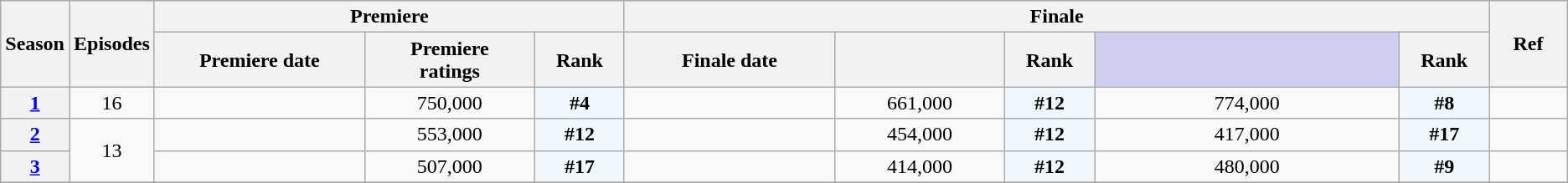<table class="wikitable plainrowheaders" style="text-align:center;">
<tr style="background:#DCDCDC;">
<th rowspan="2" style="width:3%;" scope="col" style="width:10em;" scope="col" style="background:#CECEF2; color:black;">Season</th>
<th rowspan="2" style="width:3%;" scope="col" style="width:10em;" scope="col" style="background:#CECEF2; color:black;">Episodes</th>
<th colspan="3" scope="col" style="width:10em;" scope="col" style="background:#CECEF2; color:black;">Premiere</th>
<th colspan="5" scope="col" style="width:10em;" scope="col" style="background:#CECEF2; color:black;">Finale</th>
<th rowspan="2" style="width:5%;" scope="col" style="width:10em;" scope="col" style="background:#CECEF2; color:black;">Ref</th>
</tr>
<tr>
<th scope="col" style="width:10em;" scope="col" style="background:#CECEF2; color:black;">Premiere date</th>
<th scope="col" style="width:8em;" scope="col" style="background:#CECEF2; color:black;">Premiere<br>ratings</th>
<th scope="col" style="width:4em;" scope="col" style="background:#CECEF2; color:black;">Rank</th>
<th scope="col" style="width:10em;" scope="col" style="background:#CECEF2; color:black;">Finale date</th>
<th scope="col" style="width:8em;" scope="col" style="background:#CECEF2; color:black;"><strong></strong><br><em><small></small></em></th>
<th scope="col" style="width:4em;" scope="col" style="background:#CECEF2; color:black;">Rank</th>
<th scope="col" scope="col" style="background:#CECEF2; color:black;"><strong></strong><br><em><small></small></em></th>
<th scope="col" style="width:4em;" scope="col" style="background:#CECEF2; color:black;">Rank</th>
</tr>
<tr>
<th scope="row" style="background:#white;"><a href='#'><strong>1</strong></a></th>
<td>16</td>
<td></td>
<td>750,000</td>
<td style="background:#F0F8FF"><strong>#4</strong></td>
<td></td>
<td>661,000</td>
<td style="background:#F0F8FF"><strong>#12</strong></td>
<td>774,000</td>
<td style="background:#F0F8FF"><strong>#8</strong></td>
<td></td>
</tr>
<tr>
<th scope="row" style="background:#white;"><a href='#'><strong>2</strong></a></th>
<td rowspan="2">13</td>
<td></td>
<td>553,000</td>
<td style="background:#F0F8FF"><strong>#12</strong></td>
<td></td>
<td>454,000</td>
<td style="background:#F0F8FF"><strong>#12</strong></td>
<td>417,000</td>
<td style="background:#F0F8FF"><strong>#17</strong></td>
<td></td>
</tr>
<tr>
<th scope="row" style="background:#white;"><a href='#'><strong>3</strong></a></th>
<td></td>
<td>507,000</td>
<td style="background:#F0F8FF"><strong>#17</strong></td>
<td></td>
<td>414,000</td>
<td style="background:#F0F8FF"><strong>#12</strong></td>
<td>480,000</td>
<td style="background:#F0F8FF"><strong>#9</strong></td>
<td></td>
</tr>
<tr>
</tr>
</table>
